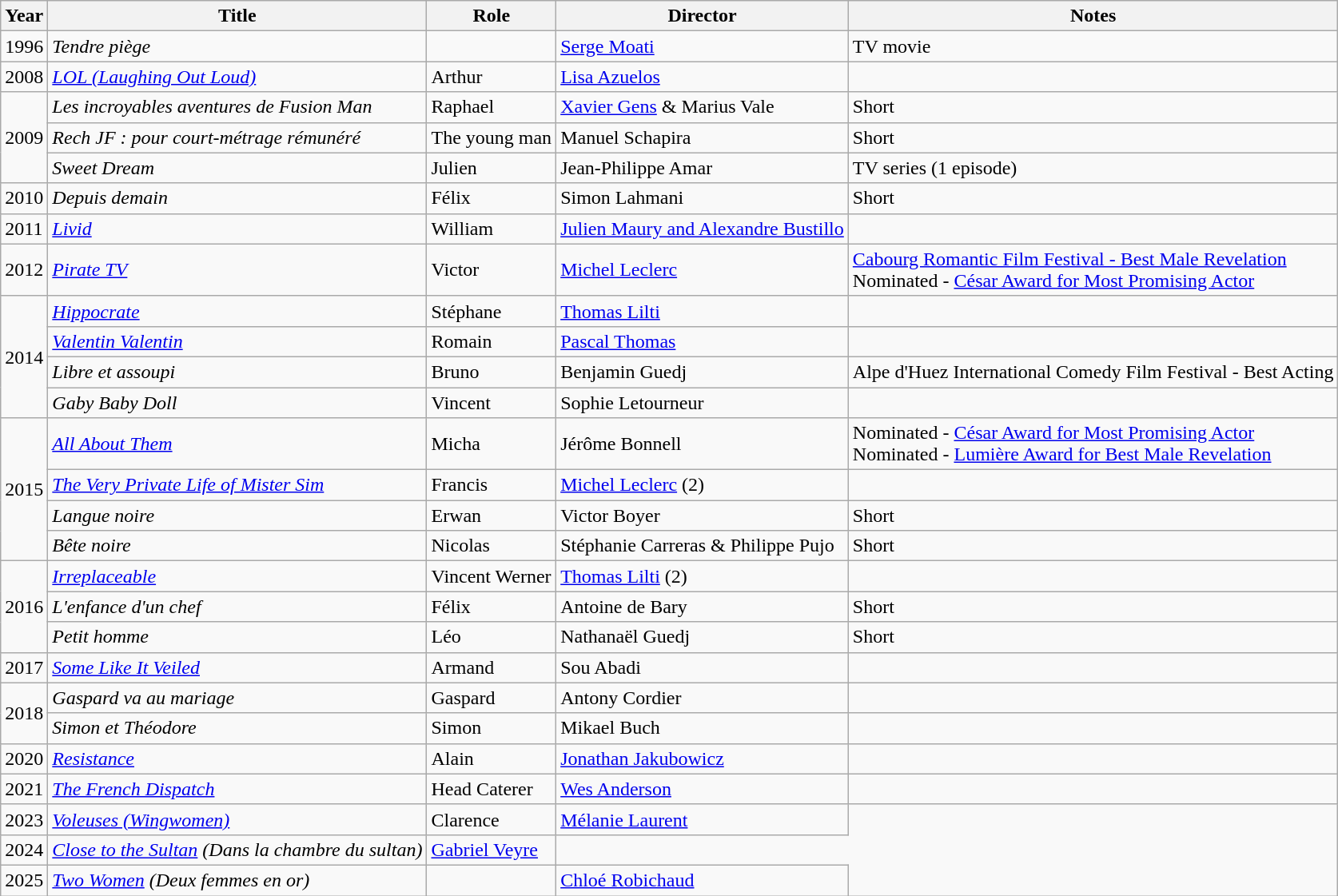<table class="wikitable sortable">
<tr>
<th>Year</th>
<th>Title</th>
<th>Role</th>
<th>Director</th>
<th class="unsortable">Notes</th>
</tr>
<tr>
<td>1996</td>
<td><em>Tendre piège</em></td>
<td></td>
<td><a href='#'>Serge Moati</a></td>
<td>TV movie</td>
</tr>
<tr>
<td>2008</td>
<td><em><a href='#'>LOL (Laughing Out Loud)</a></em></td>
<td>Arthur</td>
<td><a href='#'>Lisa Azuelos</a></td>
<td></td>
</tr>
<tr>
<td rowspan=3>2009</td>
<td><em>Les incroyables aventures de Fusion Man</em></td>
<td>Raphael</td>
<td><a href='#'>Xavier Gens</a> & Marius Vale</td>
<td>Short</td>
</tr>
<tr>
<td><em>Rech JF : pour court-métrage rémunéré</em></td>
<td>The young man</td>
<td>Manuel Schapira</td>
<td>Short</td>
</tr>
<tr>
<td><em>Sweet Dream</em></td>
<td>Julien</td>
<td>Jean-Philippe Amar</td>
<td>TV series (1 episode)</td>
</tr>
<tr>
<td>2010</td>
<td><em>Depuis demain</em></td>
<td>Félix</td>
<td>Simon Lahmani</td>
<td>Short</td>
</tr>
<tr>
<td>2011</td>
<td><em><a href='#'>Livid</a></em></td>
<td>William</td>
<td><a href='#'>Julien Maury and Alexandre Bustillo</a></td>
<td></td>
</tr>
<tr>
<td>2012</td>
<td><em><a href='#'>Pirate TV</a></em></td>
<td>Victor</td>
<td><a href='#'>Michel Leclerc</a></td>
<td><a href='#'>Cabourg Romantic Film Festival - Best Male Revelation</a><br>Nominated - <a href='#'>César Award for Most Promising Actor</a></td>
</tr>
<tr>
<td rowspan=4>2014</td>
<td><em><a href='#'>Hippocrate</a></em></td>
<td>Stéphane</td>
<td><a href='#'>Thomas Lilti</a></td>
<td></td>
</tr>
<tr>
<td><em><a href='#'>Valentin Valentin</a></em></td>
<td>Romain</td>
<td><a href='#'>Pascal Thomas</a></td>
<td></td>
</tr>
<tr>
<td><em>Libre et assoupi</em></td>
<td>Bruno</td>
<td>Benjamin Guedj</td>
<td>Alpe d'Huez International Comedy Film Festival - Best Acting</td>
</tr>
<tr>
<td><em>Gaby Baby Doll</em></td>
<td>Vincent</td>
<td>Sophie Letourneur</td>
<td></td>
</tr>
<tr>
<td rowspan=4>2015</td>
<td><em><a href='#'>All About Them</a></em></td>
<td>Micha</td>
<td>Jérôme Bonnell</td>
<td>Nominated - <a href='#'>César Award for Most Promising Actor</a><br>Nominated - <a href='#'>Lumière Award for Best Male Revelation</a></td>
</tr>
<tr>
<td><em><a href='#'>The Very Private Life of Mister Sim</a></em></td>
<td>Francis</td>
<td><a href='#'>Michel Leclerc</a> (2)</td>
<td></td>
</tr>
<tr>
<td><em>Langue noire</em></td>
<td>Erwan</td>
<td>Victor Boyer</td>
<td>Short</td>
</tr>
<tr>
<td><em>Bête noire</em></td>
<td>Nicolas</td>
<td>Stéphanie Carreras & Philippe Pujo</td>
<td>Short</td>
</tr>
<tr>
<td rowspan=3>2016</td>
<td><em><a href='#'>Irreplaceable</a></em></td>
<td>Vincent Werner</td>
<td><a href='#'>Thomas Lilti</a> (2)</td>
<td></td>
</tr>
<tr>
<td><em>L'enfance d'un chef</em></td>
<td>Félix</td>
<td>Antoine de Bary</td>
<td>Short</td>
</tr>
<tr>
<td><em>Petit homme</em></td>
<td>Léo</td>
<td>Nathanaël Guedj</td>
<td>Short</td>
</tr>
<tr>
<td>2017</td>
<td><em><a href='#'>Some Like It Veiled</a></em></td>
<td>Armand</td>
<td>Sou Abadi</td>
<td></td>
</tr>
<tr>
<td rowspan=2>2018</td>
<td><em>Gaspard va au mariage</em></td>
<td>Gaspard</td>
<td>Antony Cordier</td>
<td></td>
</tr>
<tr>
<td><em>Simon et Théodore</em></td>
<td>Simon</td>
<td>Mikael Buch</td>
<td></td>
</tr>
<tr>
<td>2020</td>
<td><em><a href='#'>Resistance</a></em></td>
<td>Alain</td>
<td><a href='#'>Jonathan Jakubowicz</a></td>
<td></td>
</tr>
<tr>
<td>2021</td>
<td><em><a href='#'>The French Dispatch</a></em></td>
<td>Head Caterer</td>
<td><a href='#'>Wes Anderson</a></td>
<td></td>
</tr>
<tr>
<td>2023</td>
<td><em><a href='#'>Voleuses (Wingwomen)</a></em></td>
<td>Clarence</td>
<td><a href='#'>Mélanie Laurent</a></td>
</tr>
<tr>
<td>2024</td>
<td><em><a href='#'>Close to the Sultan</a> (Dans la chambre du sultan)</em></td>
<td><a href='#'>Gabriel Veyre</a></td>
</tr>
<tr>
<td>2025</td>
<td><em><a href='#'>Two Women</a> (Deux femmes en or)</em></td>
<td></td>
<td><a href='#'>Chloé Robichaud</a></td>
</tr>
</table>
